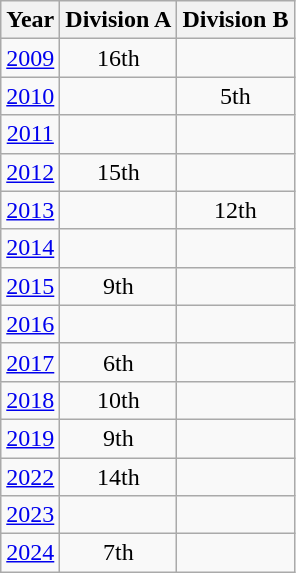<table class="wikitable" style="text-align:center">
<tr>
<th>Year</th>
<th>Division A</th>
<th>Division B</th>
</tr>
<tr>
<td><a href='#'>2009</a></td>
<td>16th</td>
<td></td>
</tr>
<tr>
<td><a href='#'>2010</a></td>
<td></td>
<td>5th</td>
</tr>
<tr>
<td><a href='#'>2011</a></td>
<td></td>
<td></td>
</tr>
<tr>
<td><a href='#'>2012</a></td>
<td>15th</td>
<td></td>
</tr>
<tr>
<td><a href='#'>2013</a></td>
<td></td>
<td>12th</td>
</tr>
<tr>
<td><a href='#'>2014</a></td>
<td></td>
<td></td>
</tr>
<tr>
<td><a href='#'>2015</a></td>
<td>9th</td>
<td></td>
</tr>
<tr>
<td><a href='#'>2016</a></td>
<td></td>
<td></td>
</tr>
<tr>
<td><a href='#'>2017</a></td>
<td>6th</td>
<td></td>
</tr>
<tr>
<td><a href='#'>2018</a></td>
<td>10th</td>
<td></td>
</tr>
<tr>
<td><a href='#'>2019</a></td>
<td>9th</td>
<td></td>
</tr>
<tr>
<td><a href='#'>2022</a></td>
<td>14th</td>
<td></td>
</tr>
<tr>
<td><a href='#'>2023</a></td>
<td></td>
<td></td>
</tr>
<tr>
<td><a href='#'>2024</a></td>
<td>7th</td>
<td></td>
</tr>
</table>
